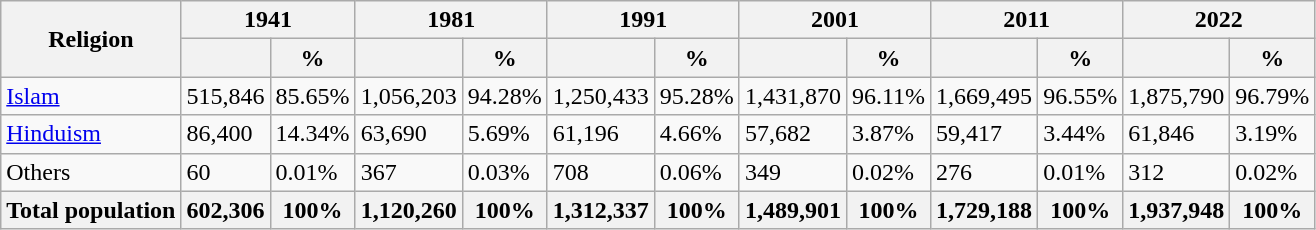<table class="wikitable sortable">
<tr>
<th rowspan="2">Religion</th>
<th colspan="2">1941</th>
<th colspan="2">1981</th>
<th colspan="2">1991</th>
<th colspan="2">2001</th>
<th colspan="2">2011</th>
<th colspan="2">2022</th>
</tr>
<tr>
<th></th>
<th>%</th>
<th></th>
<th>%</th>
<th></th>
<th>%</th>
<th></th>
<th>%</th>
<th></th>
<th>%</th>
<th></th>
<th>%</th>
</tr>
<tr>
<td><a href='#'>Islam</a> </td>
<td>515,846</td>
<td>85.65%</td>
<td>1,056,203</td>
<td>94.28%</td>
<td>1,250,433</td>
<td>95.28%</td>
<td>1,431,870</td>
<td>96.11%</td>
<td>1,669,495</td>
<td>96.55%</td>
<td>1,875,790</td>
<td>96.79%</td>
</tr>
<tr>
<td><a href='#'>Hinduism</a> </td>
<td>86,400</td>
<td>14.34%</td>
<td>63,690</td>
<td>5.69%</td>
<td>61,196</td>
<td>4.66%</td>
<td>57,682</td>
<td>3.87%</td>
<td>59,417</td>
<td>3.44%</td>
<td>61,846</td>
<td>3.19%</td>
</tr>
<tr>
<td>Others</td>
<td>60</td>
<td>0.01%</td>
<td>367</td>
<td>0.03%</td>
<td>708</td>
<td>0.06%</td>
<td>349</td>
<td>0.02%</td>
<td>276</td>
<td>0.01%</td>
<td>312</td>
<td>0.02%</td>
</tr>
<tr>
<th>Total population</th>
<th>602,306</th>
<th>100%</th>
<th>1,120,260</th>
<th>100%</th>
<th>1,312,337</th>
<th>100%</th>
<th>1,489,901</th>
<th>100%</th>
<th>1,729,188</th>
<th>100%</th>
<th>1,937,948</th>
<th>100%</th>
</tr>
</table>
